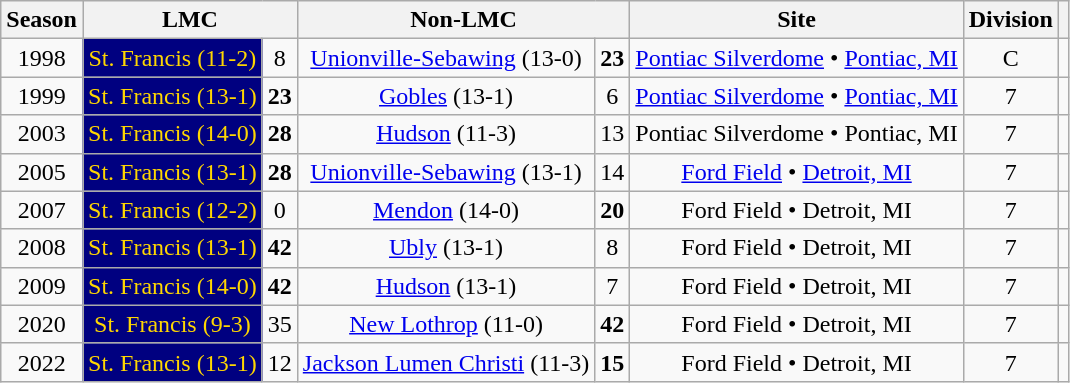<table class="wikitable" style="text-align:center;">
<tr>
<th>Season</th>
<th colspan="2">LMC</th>
<th colspan="2">Non-LMC</th>
<th>Site</th>
<th>Division</th>
<th></th>
</tr>
<tr>
<td>1998</td>
<td !align=center style="background:navy;color:gold">St. Francis (11-2)</td>
<td>8</td>
<td><a href='#'>Unionville-Sebawing</a> (13-0)</td>
<td><strong>23</strong></td>
<td><a href='#'>Pontiac Silverdome</a> • <a href='#'>Pontiac, MI</a></td>
<td>C</td>
<td></td>
</tr>
<tr>
<td>1999</td>
<td !align=center style="background:navy;color:gold">St. Francis (13-1)</td>
<td><strong>23</strong></td>
<td><a href='#'>Gobles</a> (13-1)</td>
<td>6</td>
<td><a href='#'>Pontiac Silverdome</a> • <a href='#'>Pontiac, MI</a></td>
<td>7</td>
<td></td>
</tr>
<tr>
<td>2003</td>
<td !align=center style="background:navy;color:gold">St. Francis (14-0)</td>
<td><strong>28</strong></td>
<td><a href='#'>Hudson</a> (11-3)</td>
<td>13</td>
<td>Pontiac Silverdome • Pontiac, MI</td>
<td>7</td>
<td></td>
</tr>
<tr>
<td>2005</td>
<td !align=center style="background:navy;color:gold">St. Francis (13-1)</td>
<td><strong>28</strong></td>
<td><a href='#'>Unionville-Sebawing</a> (13-1)</td>
<td>14</td>
<td><a href='#'>Ford Field</a> • <a href='#'>Detroit, MI</a></td>
<td>7</td>
<td></td>
</tr>
<tr>
<td>2007</td>
<td !align=center style="background:navy;color:gold">St. Francis (12-2)</td>
<td>0</td>
<td><a href='#'>Mendon</a> (14-0)</td>
<td><strong>20</strong></td>
<td>Ford Field • Detroit, MI</td>
<td>7</td>
<td></td>
</tr>
<tr>
<td>2008</td>
<td !align=center style="background:navy;color:gold">St. Francis (13-1)</td>
<td><strong>42</strong></td>
<td><a href='#'>Ubly</a> (13-1)</td>
<td>8</td>
<td>Ford Field • Detroit, MI</td>
<td>7</td>
<td></td>
</tr>
<tr>
<td>2009</td>
<td !align=center style="background:navy;color:gold">St. Francis (14-0)</td>
<td><strong>42</strong></td>
<td><a href='#'>Hudson</a> (13-1)</td>
<td>7</td>
<td>Ford Field • Detroit, MI</td>
<td>7</td>
<td></td>
</tr>
<tr>
<td>2020</td>
<td !align=center style="background:navy;color:gold">St. Francis (9-3)</td>
<td>35</td>
<td><a href='#'>New Lothrop</a> (11-0)</td>
<td><strong>42</strong></td>
<td>Ford Field • Detroit, MI</td>
<td>7</td>
<td></td>
</tr>
<tr>
<td>2022</td>
<td !align=center style="background:navy;color:gold">St. Francis (13-1)</td>
<td>12</td>
<td><a href='#'>Jackson Lumen Christi</a> (11-3)</td>
<td><strong>15</strong></td>
<td>Ford Field • Detroit, MI</td>
<td>7</td>
<td></td>
</tr>
</table>
